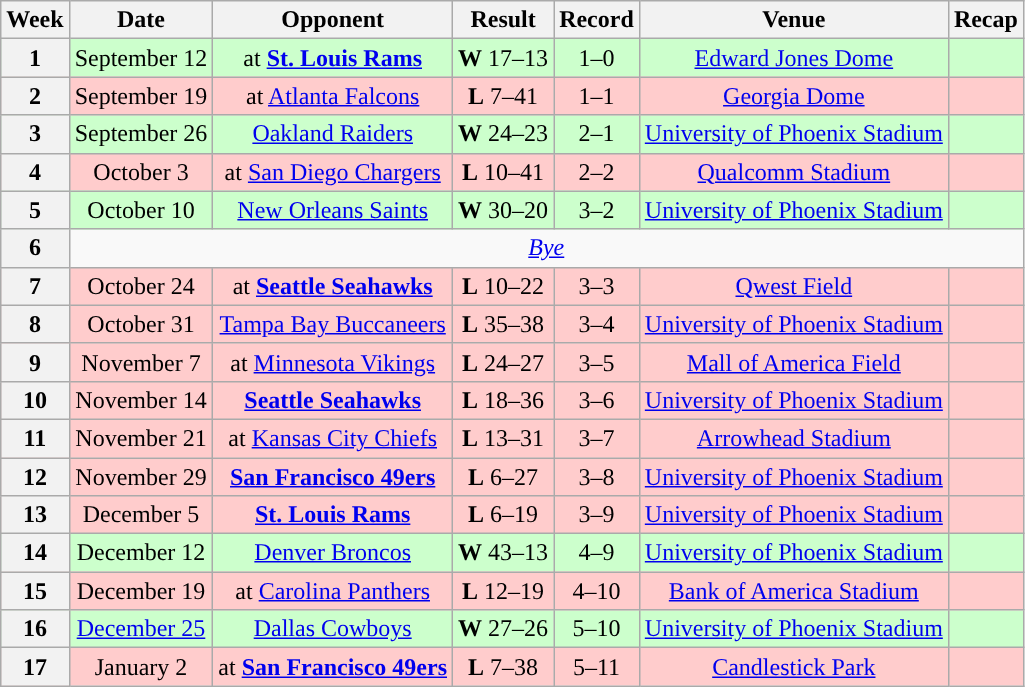<table class="wikitable" style="text-align:center">
<tr>
<th>Week</th>
<th>Date</th>
<th>Opponent</th>
<th>Result</th>
<th>Record</th>
<th>Venue</th>
<th>Recap</th>
</tr>
<tr style="background:#cfc;">
<th>1</th>
<td style="text-align:center;">September 12</td>
<td style="text-align:center;">at <strong><a href='#'>St. Louis Rams</a></strong></td>
<td style="text-align:center;"><strong>W</strong> 17–13</td>
<td style="text-align:center;">1–0</td>
<td style="text-align:center;"><a href='#'>Edward Jones Dome</a></td>
<td style="text-align:center;"></td>
</tr>
<tr style="background:#fcc;">
<th>2</th>
<td style="text-align:center;">September 19</td>
<td style="text-align:center;">at <a href='#'>Atlanta Falcons</a></td>
<td style="text-align:center;"><strong>L</strong> 7–41</td>
<td style="text-align:center;">1–1</td>
<td style="text-align:center;"><a href='#'>Georgia Dome</a></td>
<td style="text-align:center;"></td>
</tr>
<tr style="background:#cfc;">
<th>3</th>
<td style="text-align:center;">September 26</td>
<td style="text-align:center;"><a href='#'>Oakland Raiders</a></td>
<td style="text-align:center;"><strong>W</strong> 24–23</td>
<td style="text-align:center;">2–1</td>
<td style="text-align:center;"><a href='#'>University of Phoenix Stadium</a></td>
<td style="text-align:center;"></td>
</tr>
<tr style="background:#fcc;">
<th>4</th>
<td style="text-align:center;">October 3</td>
<td style="text-align:center;">at <a href='#'>San Diego Chargers</a></td>
<td style="text-align:center;"><strong>L</strong> 10–41</td>
<td style="text-align:center;">2–2</td>
<td style="text-align:center;"><a href='#'>Qualcomm Stadium</a></td>
<td style="text-align:center;"></td>
</tr>
<tr style="background:#cfc;">
<th>5</th>
<td style="text-align:center;">October 10</td>
<td style="text-align:center;"><a href='#'>New Orleans Saints</a></td>
<td style="text-align:center;"><strong>W</strong> 30–20</td>
<td style="text-align:center;">3–2</td>
<td style="text-align:center;"><a href='#'>University of Phoenix Stadium</a></td>
<td style="text-align:center;"></td>
</tr>
<tr style="background:#">
<th>6</th>
<td colspan="6" style="text-align:center;"><em><a href='#'>Bye</a></em></td>
</tr>
<tr style="background:#fcc;">
<th>7</th>
<td style="text-align:center;">October 24</td>
<td style="text-align:center;">at <strong><a href='#'>Seattle Seahawks</a></strong></td>
<td style="text-align:center;"><strong>L</strong> 10–22</td>
<td style="text-align:center;">3–3</td>
<td style="text-align:center;"><a href='#'>Qwest Field</a></td>
<td style="text-align:center;"></td>
</tr>
<tr style="background:#fcc;">
<th>8</th>
<td style="text-align:center;">October 31</td>
<td style="text-align:center;"><a href='#'>Tampa Bay Buccaneers</a></td>
<td style="text-align:center;"><strong>L</strong> 35–38</td>
<td style="text-align:center;">3–4</td>
<td style="text-align:center;"><a href='#'>University of Phoenix Stadium</a></td>
<td style="text-align:center;"></td>
</tr>
<tr style="background:#fcc;">
<th>9</th>
<td style="text-align:center;">November 7</td>
<td style="text-align:center;">at <a href='#'>Minnesota Vikings</a></td>
<td style="text-align:center;"><strong>L</strong> 24–27 </td>
<td style="text-align:center;">3–5</td>
<td style="text-align:center;"><a href='#'>Mall of America Field</a></td>
<td style="text-align:center;"></td>
</tr>
<tr style="background:#fcc;">
<th>10</th>
<td style="text-align:center;">November 14</td>
<td style="text-align:center;"><strong><a href='#'>Seattle Seahawks</a></strong></td>
<td style="text-align:center;"><strong>L</strong> 18–36</td>
<td style="text-align:center;">3–6</td>
<td style="text-align:center;"><a href='#'>University of Phoenix Stadium</a></td>
<td style="text-align:center;"></td>
</tr>
<tr style="background:#fcc;">
<th>11</th>
<td style="text-align:center;">November 21</td>
<td style="text-align:center;">at <a href='#'>Kansas City Chiefs</a></td>
<td style="text-align:center;"><strong>L</strong> 13–31</td>
<td style="text-align:center;">3–7</td>
<td style="text-align:center;"><a href='#'>Arrowhead Stadium</a></td>
<td style="text-align:center;"></td>
</tr>
<tr style="background:#fcc;">
<th>12</th>
<td style="text-align:center;">November 29</td>
<td style="text-align:center;"><strong><a href='#'>San Francisco 49ers</a></strong></td>
<td style="text-align:center;"><strong>L</strong> 6–27</td>
<td style="text-align:center;">3–8</td>
<td style="text-align:center;"><a href='#'>University of Phoenix Stadium</a></td>
<td style="text-align:center;"></td>
</tr>
<tr style="background:#fcc;">
<th>13</th>
<td style="text-align:center;">December 5</td>
<td style="text-align:center;"><strong><a href='#'>St. Louis Rams</a></strong></td>
<td style="text-align:center;"><strong>L</strong> 6–19</td>
<td style="text-align:center;">3–9</td>
<td style="text-align:center;"><a href='#'>University of Phoenix Stadium</a></td>
<td style="text-align:center;"></td>
</tr>
<tr style="background:#cfc;">
<th>14</th>
<td style="text-align:center;">December 12</td>
<td style="text-align:center;"><a href='#'>Denver Broncos</a></td>
<td style="text-align:center;"><strong>W</strong> 43–13</td>
<td style="text-align:center;">4–9</td>
<td style="text-align:center;"><a href='#'>University of Phoenix Stadium</a></td>
<td style="text-align:center;"></td>
</tr>
<tr style="background:#fcc;">
<th>15</th>
<td style="text-align:center;">December 19</td>
<td style="text-align:center;">at <a href='#'>Carolina Panthers</a></td>
<td style="text-align:center;"><strong>L</strong> 12–19</td>
<td style="text-align:center;">4–10</td>
<td style="text-align:center;"><a href='#'>Bank of America Stadium</a></td>
<td style="text-align:center;"></td>
</tr>
<tr style="background:#cfc;">
<th>16</th>
<td style="text-align:center;"><a href='#'>December 25</a></td>
<td style="text-align:center;"><a href='#'>Dallas Cowboys</a></td>
<td style="text-align:center;"><strong>W</strong> 27–26</td>
<td style="text-align:center;">5–10</td>
<td style="text-align:center;"><a href='#'>University of Phoenix Stadium</a></td>
<td style="text-align:center;"></td>
</tr>
<tr style="background:#fcc;">
<th>17</th>
<td style="text-align:center;">January 2</td>
<td style="text-align:center;">at <strong><a href='#'>San Francisco 49ers</a></strong></td>
<td style="text-align:center;"><strong>L</strong> 7–38</td>
<td style="text-align:center;">5–11</td>
<td style="text-align:center;"><a href='#'>Candlestick Park</a></td>
<td style="text-align:center;"></td>
</tr>
</table>
